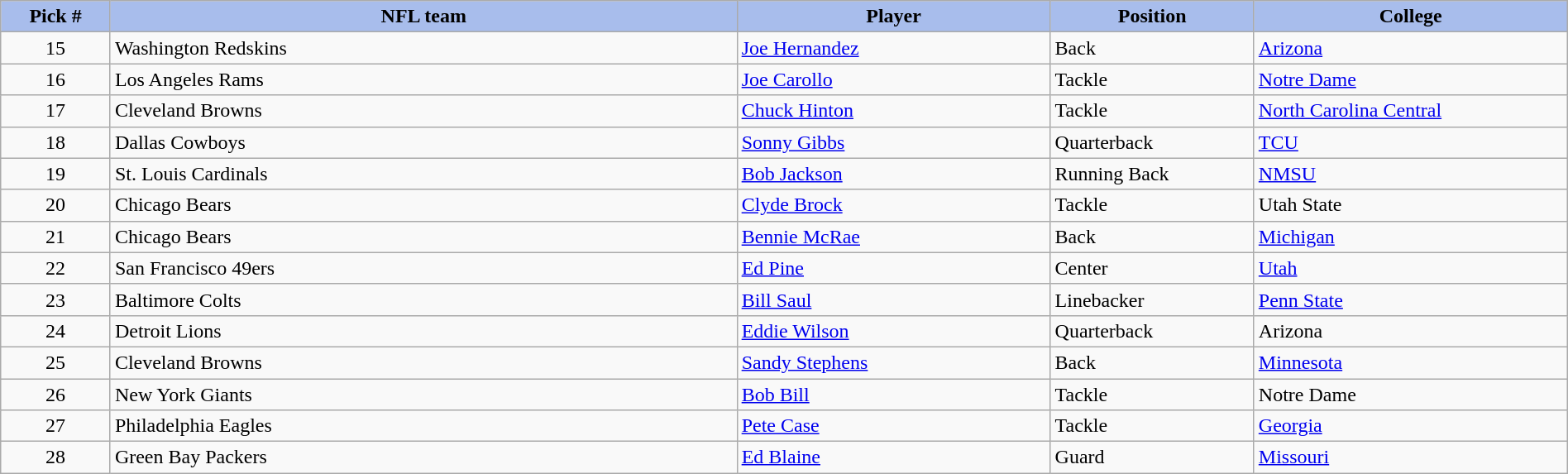<table class="wikitable sortable sortable" style="width: 100%">
<tr>
<th style="background:#a8bdec; width:7%;">Pick #</th>
<th style="width:40%; background:#a8bdec;">NFL team</th>
<th style="width:20%; background:#a8bdec;">Player</th>
<th style="width:13%; background:#a8bdec;">Position</th>
<th style="background:#A8BDEC;">College</th>
</tr>
<tr>
<td align=center>15</td>
<td>Washington Redskins</td>
<td><a href='#'>Joe Hernandez</a></td>
<td>Back</td>
<td><a href='#'>Arizona</a></td>
</tr>
<tr>
<td align=center>16</td>
<td>Los Angeles Rams</td>
<td><a href='#'>Joe Carollo</a></td>
<td>Tackle</td>
<td><a href='#'>Notre Dame</a></td>
</tr>
<tr>
<td align=center>17</td>
<td>Cleveland Browns</td>
<td><a href='#'>Chuck Hinton</a></td>
<td>Tackle</td>
<td><a href='#'>North Carolina Central</a></td>
</tr>
<tr>
<td align=center>18</td>
<td>Dallas Cowboys</td>
<td><a href='#'>Sonny Gibbs</a></td>
<td>Quarterback</td>
<td><a href='#'>TCU</a></td>
</tr>
<tr>
<td align=center>19</td>
<td>St. Louis Cardinals</td>
<td><a href='#'>Bob Jackson</a></td>
<td>Running Back</td>
<td><a href='#'>NMSU</a></td>
</tr>
<tr>
<td align=center>20</td>
<td>Chicago Bears</td>
<td><a href='#'>Clyde Brock</a></td>
<td>Tackle</td>
<td>Utah State</td>
</tr>
<tr>
<td align=center>21</td>
<td>Chicago Bears</td>
<td><a href='#'>Bennie McRae</a></td>
<td>Back</td>
<td><a href='#'>Michigan</a></td>
</tr>
<tr>
<td align=center>22</td>
<td>San Francisco 49ers</td>
<td><a href='#'>Ed Pine</a></td>
<td>Center</td>
<td><a href='#'>Utah</a></td>
</tr>
<tr>
<td align=center>23</td>
<td>Baltimore Colts</td>
<td><a href='#'>Bill Saul</a></td>
<td>Linebacker</td>
<td><a href='#'>Penn State</a></td>
</tr>
<tr>
<td align=center>24</td>
<td>Detroit Lions</td>
<td><a href='#'>Eddie Wilson</a></td>
<td>Quarterback</td>
<td>Arizona</td>
</tr>
<tr>
<td align=center>25</td>
<td>Cleveland Browns</td>
<td><a href='#'>Sandy Stephens</a></td>
<td>Back</td>
<td><a href='#'>Minnesota</a></td>
</tr>
<tr>
<td align=center>26</td>
<td>New York Giants</td>
<td><a href='#'>Bob Bill</a></td>
<td>Tackle</td>
<td>Notre Dame</td>
</tr>
<tr>
<td align=center>27</td>
<td>Philadelphia Eagles</td>
<td><a href='#'>Pete Case</a></td>
<td>Tackle</td>
<td><a href='#'>Georgia</a></td>
</tr>
<tr>
<td align=center>28</td>
<td>Green Bay Packers</td>
<td><a href='#'>Ed Blaine</a></td>
<td>Guard</td>
<td><a href='#'>Missouri</a></td>
</tr>
</table>
